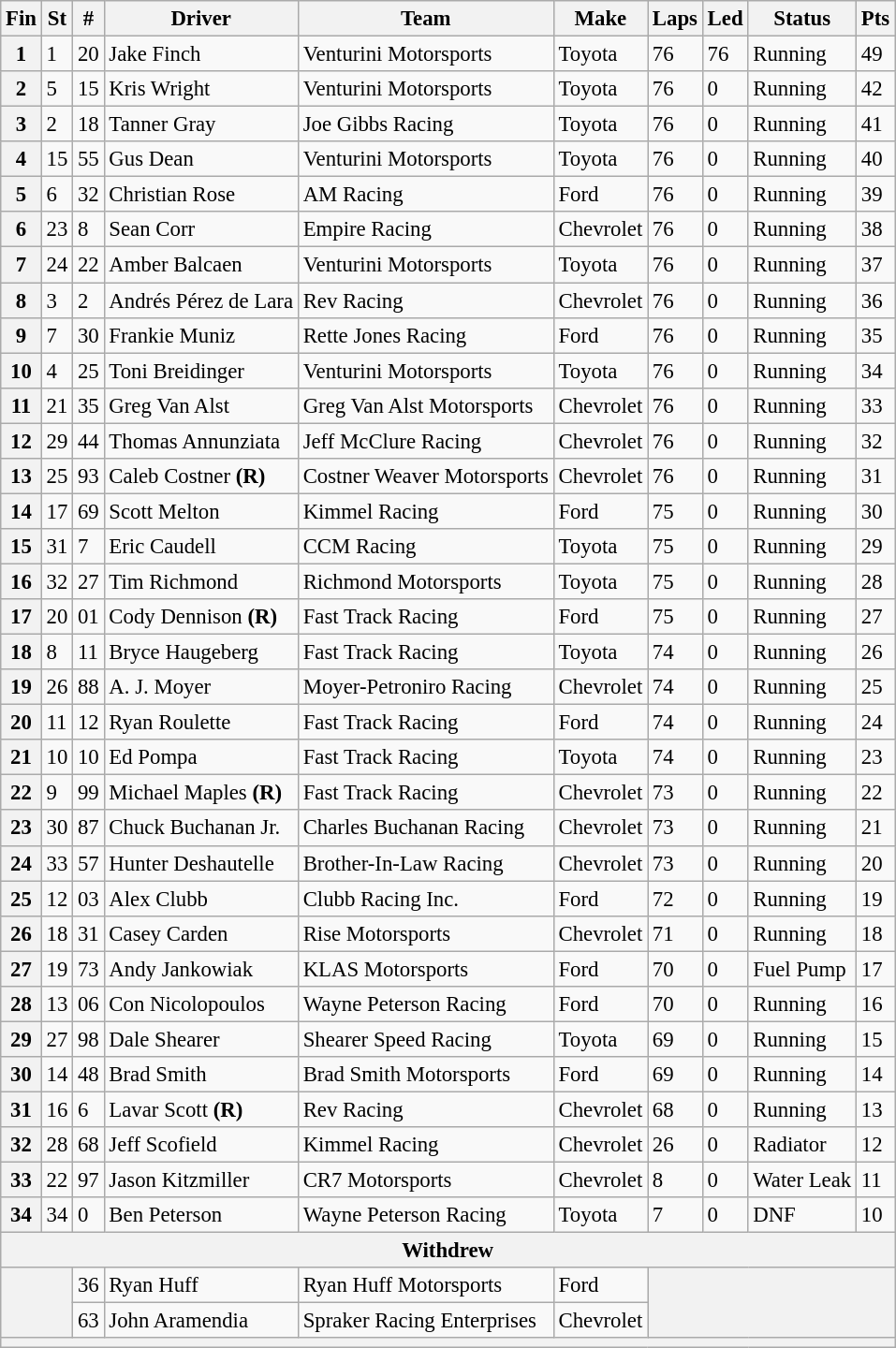<table class="wikitable" style="font-size:95%">
<tr>
<th>Fin</th>
<th>St</th>
<th>#</th>
<th>Driver</th>
<th>Team</th>
<th>Make</th>
<th>Laps</th>
<th>Led</th>
<th>Status</th>
<th>Pts</th>
</tr>
<tr>
<th>1</th>
<td>1</td>
<td>20</td>
<td>Jake Finch</td>
<td>Venturini Motorsports</td>
<td>Toyota</td>
<td>76</td>
<td>76</td>
<td>Running</td>
<td>49</td>
</tr>
<tr>
<th>2</th>
<td>5</td>
<td>15</td>
<td>Kris Wright</td>
<td>Venturini Motorsports</td>
<td>Toyota</td>
<td>76</td>
<td>0</td>
<td>Running</td>
<td>42</td>
</tr>
<tr>
<th>3</th>
<td>2</td>
<td>18</td>
<td>Tanner Gray</td>
<td>Joe Gibbs Racing</td>
<td>Toyota</td>
<td>76</td>
<td>0</td>
<td>Running</td>
<td>41</td>
</tr>
<tr>
<th>4</th>
<td>15</td>
<td>55</td>
<td>Gus Dean</td>
<td>Venturini Motorsports</td>
<td>Toyota</td>
<td>76</td>
<td>0</td>
<td>Running</td>
<td>40</td>
</tr>
<tr>
<th>5</th>
<td>6</td>
<td>32</td>
<td>Christian Rose</td>
<td>AM Racing</td>
<td>Ford</td>
<td>76</td>
<td>0</td>
<td>Running</td>
<td>39</td>
</tr>
<tr>
<th>6</th>
<td>23</td>
<td>8</td>
<td>Sean Corr</td>
<td>Empire Racing</td>
<td>Chevrolet</td>
<td>76</td>
<td>0</td>
<td>Running</td>
<td>38</td>
</tr>
<tr>
<th>7</th>
<td>24</td>
<td>22</td>
<td>Amber Balcaen</td>
<td>Venturini Motorsports</td>
<td>Toyota</td>
<td>76</td>
<td>0</td>
<td>Running</td>
<td>37</td>
</tr>
<tr>
<th>8</th>
<td>3</td>
<td>2</td>
<td>Andrés Pérez de Lara</td>
<td>Rev Racing</td>
<td>Chevrolet</td>
<td>76</td>
<td>0</td>
<td>Running</td>
<td>36</td>
</tr>
<tr>
<th>9</th>
<td>7</td>
<td>30</td>
<td>Frankie Muniz</td>
<td>Rette Jones Racing</td>
<td>Ford</td>
<td>76</td>
<td>0</td>
<td>Running</td>
<td>35</td>
</tr>
<tr>
<th>10</th>
<td>4</td>
<td>25</td>
<td>Toni Breidinger</td>
<td>Venturini Motorsports</td>
<td>Toyota</td>
<td>76</td>
<td>0</td>
<td>Running</td>
<td>34</td>
</tr>
<tr>
<th>11</th>
<td>21</td>
<td>35</td>
<td>Greg Van Alst</td>
<td>Greg Van Alst Motorsports</td>
<td>Chevrolet</td>
<td>76</td>
<td>0</td>
<td>Running</td>
<td>33</td>
</tr>
<tr>
<th>12</th>
<td>29</td>
<td>44</td>
<td>Thomas Annunziata</td>
<td>Jeff McClure Racing</td>
<td>Chevrolet</td>
<td>76</td>
<td>0</td>
<td>Running</td>
<td>32</td>
</tr>
<tr>
<th>13</th>
<td>25</td>
<td>93</td>
<td>Caleb Costner <strong>(R)</strong></td>
<td>Costner Weaver Motorsports</td>
<td>Chevrolet</td>
<td>76</td>
<td>0</td>
<td>Running</td>
<td>31</td>
</tr>
<tr>
<th>14</th>
<td>17</td>
<td>69</td>
<td>Scott Melton</td>
<td>Kimmel Racing</td>
<td>Ford</td>
<td>75</td>
<td>0</td>
<td>Running</td>
<td>30</td>
</tr>
<tr>
<th>15</th>
<td>31</td>
<td>7</td>
<td>Eric Caudell</td>
<td>CCM Racing</td>
<td>Toyota</td>
<td>75</td>
<td>0</td>
<td>Running</td>
<td>29</td>
</tr>
<tr>
<th>16</th>
<td>32</td>
<td>27</td>
<td>Tim Richmond</td>
<td>Richmond Motorsports</td>
<td>Toyota</td>
<td>75</td>
<td>0</td>
<td>Running</td>
<td>28</td>
</tr>
<tr>
<th>17</th>
<td>20</td>
<td>01</td>
<td>Cody Dennison <strong>(R)</strong></td>
<td>Fast Track Racing</td>
<td>Ford</td>
<td>75</td>
<td>0</td>
<td>Running</td>
<td>27</td>
</tr>
<tr>
<th>18</th>
<td>8</td>
<td>11</td>
<td>Bryce Haugeberg</td>
<td>Fast Track Racing</td>
<td>Toyota</td>
<td>74</td>
<td>0</td>
<td>Running</td>
<td>26</td>
</tr>
<tr>
<th>19</th>
<td>26</td>
<td>88</td>
<td>A. J. Moyer</td>
<td>Moyer-Petroniro Racing</td>
<td>Chevrolet</td>
<td>74</td>
<td>0</td>
<td>Running</td>
<td>25</td>
</tr>
<tr>
<th>20</th>
<td>11</td>
<td>12</td>
<td>Ryan Roulette</td>
<td>Fast Track Racing</td>
<td>Ford</td>
<td>74</td>
<td>0</td>
<td>Running</td>
<td>24</td>
</tr>
<tr>
<th>21</th>
<td>10</td>
<td>10</td>
<td>Ed Pompa</td>
<td>Fast Track Racing</td>
<td>Toyota</td>
<td>74</td>
<td>0</td>
<td>Running</td>
<td>23</td>
</tr>
<tr>
<th>22</th>
<td>9</td>
<td>99</td>
<td>Michael Maples <strong>(R)</strong></td>
<td>Fast Track Racing</td>
<td>Chevrolet</td>
<td>73</td>
<td>0</td>
<td>Running</td>
<td>22</td>
</tr>
<tr>
<th>23</th>
<td>30</td>
<td>87</td>
<td>Chuck Buchanan Jr.</td>
<td>Charles Buchanan Racing</td>
<td>Chevrolet</td>
<td>73</td>
<td>0</td>
<td>Running</td>
<td>21</td>
</tr>
<tr>
<th>24</th>
<td>33</td>
<td>57</td>
<td>Hunter Deshautelle</td>
<td>Brother-In-Law Racing</td>
<td>Chevrolet</td>
<td>73</td>
<td>0</td>
<td>Running</td>
<td>20</td>
</tr>
<tr>
<th>25</th>
<td>12</td>
<td>03</td>
<td>Alex Clubb</td>
<td>Clubb Racing Inc.</td>
<td>Ford</td>
<td>72</td>
<td>0</td>
<td>Running</td>
<td>19</td>
</tr>
<tr>
<th>26</th>
<td>18</td>
<td>31</td>
<td>Casey Carden</td>
<td>Rise Motorsports</td>
<td>Chevrolet</td>
<td>71</td>
<td>0</td>
<td>Running</td>
<td>18</td>
</tr>
<tr>
<th>27</th>
<td>19</td>
<td>73</td>
<td>Andy Jankowiak</td>
<td>KLAS Motorsports</td>
<td>Ford</td>
<td>70</td>
<td>0</td>
<td>Fuel Pump</td>
<td>17</td>
</tr>
<tr>
<th>28</th>
<td>13</td>
<td>06</td>
<td>Con Nicolopoulos</td>
<td>Wayne Peterson Racing</td>
<td>Ford</td>
<td>70</td>
<td>0</td>
<td>Running</td>
<td>16</td>
</tr>
<tr>
<th>29</th>
<td>27</td>
<td>98</td>
<td>Dale Shearer</td>
<td>Shearer Speed Racing</td>
<td>Toyota</td>
<td>69</td>
<td>0</td>
<td>Running</td>
<td>15</td>
</tr>
<tr>
<th>30</th>
<td>14</td>
<td>48</td>
<td>Brad Smith</td>
<td>Brad Smith Motorsports</td>
<td>Ford</td>
<td>69</td>
<td>0</td>
<td>Running</td>
<td>14</td>
</tr>
<tr>
<th>31</th>
<td>16</td>
<td>6</td>
<td>Lavar Scott <strong>(R)</strong></td>
<td>Rev Racing</td>
<td>Chevrolet</td>
<td>68</td>
<td>0</td>
<td>Running</td>
<td>13</td>
</tr>
<tr>
<th>32</th>
<td>28</td>
<td>68</td>
<td>Jeff Scofield</td>
<td>Kimmel Racing</td>
<td>Chevrolet</td>
<td>26</td>
<td>0</td>
<td>Radiator</td>
<td>12</td>
</tr>
<tr>
<th>33</th>
<td>22</td>
<td>97</td>
<td>Jason Kitzmiller</td>
<td>CR7 Motorsports</td>
<td>Chevrolet</td>
<td>8</td>
<td>0</td>
<td>Water Leak</td>
<td>11</td>
</tr>
<tr>
<th>34</th>
<td>34</td>
<td>0</td>
<td>Ben Peterson</td>
<td>Wayne Peterson Racing</td>
<td>Toyota</td>
<td>7</td>
<td>0</td>
<td>DNF</td>
<td>10</td>
</tr>
<tr>
<th colspan="10">Withdrew</th>
</tr>
<tr>
<th colspan="2" rowspan="2"></th>
<td>36</td>
<td>Ryan Huff</td>
<td>Ryan Huff Motorsports</td>
<td>Ford</td>
<th colspan="4" rowspan="2"></th>
</tr>
<tr>
<td>63</td>
<td>John Aramendia</td>
<td>Spraker Racing Enterprises</td>
<td>Chevrolet</td>
</tr>
<tr>
<th colspan="10"></th>
</tr>
</table>
